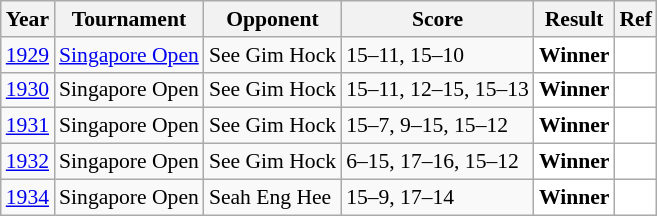<table class="sortable wikitable" style="font-size:90%;">
<tr>
<th>Year</th>
<th>Tournament</th>
<th>Opponent</th>
<th>Score</th>
<th>Result</th>
<th>Ref</th>
</tr>
<tr>
<td align="center"><a href='#'>1929</a></td>
<td><a href='#'>Singapore Open</a></td>
<td> See Gim Hock</td>
<td>15–11, 15–10</td>
<td style="text-align:left; background:white"> <strong>Winner</strong></td>
<td style="text-align:center; background:white"></td>
</tr>
<tr>
<td align="center"><a href='#'>1930</a></td>
<td>Singapore Open</td>
<td> See Gim Hock</td>
<td>15–11, 12–15, 15–13</td>
<td style="text-align:left; background:white"> <strong>Winner</strong></td>
<td style="text-align:center; background:white"></td>
</tr>
<tr>
<td align="center"><a href='#'>1931</a></td>
<td>Singapore Open</td>
<td> See Gim Hock</td>
<td>15–7, 9–15, 15–12</td>
<td style="text-align:left; background:white"> <strong>Winner</strong></td>
<td style="text-align:center; background:white"></td>
</tr>
<tr>
<td align="center"><a href='#'>1932</a></td>
<td>Singapore Open</td>
<td> See Gim Hock</td>
<td>6–15, 17–16, 15–12</td>
<td style="text-align:left; background:white"> <strong>Winner</strong></td>
<td style="text-align:center; background:white"></td>
</tr>
<tr>
<td align="center"><a href='#'>1934</a></td>
<td>Singapore Open</td>
<td> Seah Eng Hee</td>
<td>15–9, 17–14</td>
<td style="text-align:left; background:white"> <strong>Winner</strong></td>
<td style="text-align:center; background:white"></td>
</tr>
</table>
